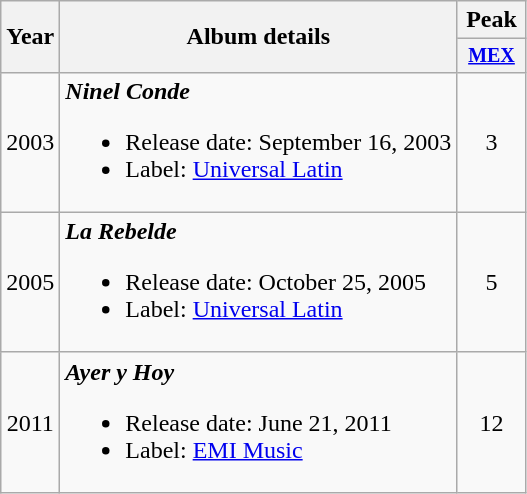<table class="wikitable" style="text-align: center;">
<tr>
<th rowspan="2">Year</th>
<th rowspan="2">Album details</th>
<th>Peak</th>
</tr>
<tr style="font-size: smaller;">
<th style="width:40px;"><a href='#'>MEX</a></th>
</tr>
<tr>
<td>2003</td>
<td style="text-align:left;"><strong><em>Ninel Conde</em></strong><br><ul><li>Release date: September 16, 2003</li><li>Label: <a href='#'>Universal Latin</a></li></ul></td>
<td>3</td>
</tr>
<tr>
<td>2005</td>
<td style="text-align:left;"><strong><em>La Rebelde</em></strong><br><ul><li>Release date: October 25, 2005</li><li>Label: <a href='#'>Universal Latin</a></li></ul></td>
<td>5</td>
</tr>
<tr>
<td>2011</td>
<td style="text-align:left;"><strong><em>Ayer y Hoy</em></strong><br><ul><li>Release date: June 21, 2011</li><li>Label: <a href='#'>EMI Music</a></li></ul></td>
<td>12</td>
</tr>
</table>
